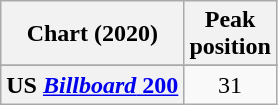<table class="wikitable sortable plainrowheaders" style="text-align:center">
<tr>
<th scope="col">Chart (2020)</th>
<th scope="col">Peak<br>position</th>
</tr>
<tr>
</tr>
<tr>
</tr>
<tr>
</tr>
<tr>
</tr>
<tr>
</tr>
<tr>
</tr>
<tr>
</tr>
<tr>
</tr>
<tr>
</tr>
<tr>
</tr>
<tr>
</tr>
<tr>
</tr>
<tr>
<th scope="row">US <a href='#'><em>Billboard</em> 200</a></th>
<td>31</td>
</tr>
</table>
